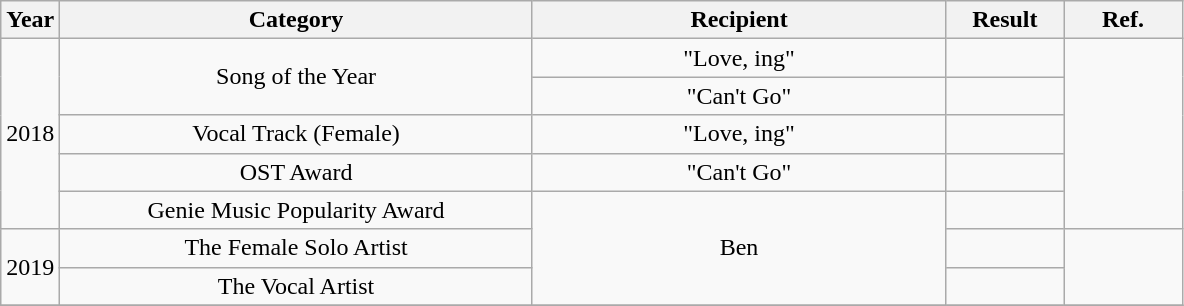<table class="wikitable" style="text-align:center">
<tr>
<th width="5%">Year</th>
<th width="40%">Category</th>
<th width="35%">Recipient</th>
<th width="10%">Result</th>
<th>Ref.</th>
</tr>
<tr>
<td rowspan=5>2018</td>
<td rowspan=2>Song of the Year</td>
<td>"Love, ing"</td>
<td></td>
<td rowspan=5></td>
</tr>
<tr>
<td>"Can't Go"</td>
<td></td>
</tr>
<tr>
<td>Vocal Track (Female)</td>
<td>"Love, ing"</td>
<td></td>
</tr>
<tr>
<td>OST Award</td>
<td>"Can't Go"</td>
<td></td>
</tr>
<tr>
<td>Genie Music Popularity Award</td>
<td rowspan="3">Ben</td>
<td></td>
</tr>
<tr>
<td rowspan="2">2019</td>
<td>The Female Solo Artist</td>
<td></td>
<td rowspan="2"></td>
</tr>
<tr>
<td>The Vocal Artist</td>
<td></td>
</tr>
<tr>
</tr>
</table>
